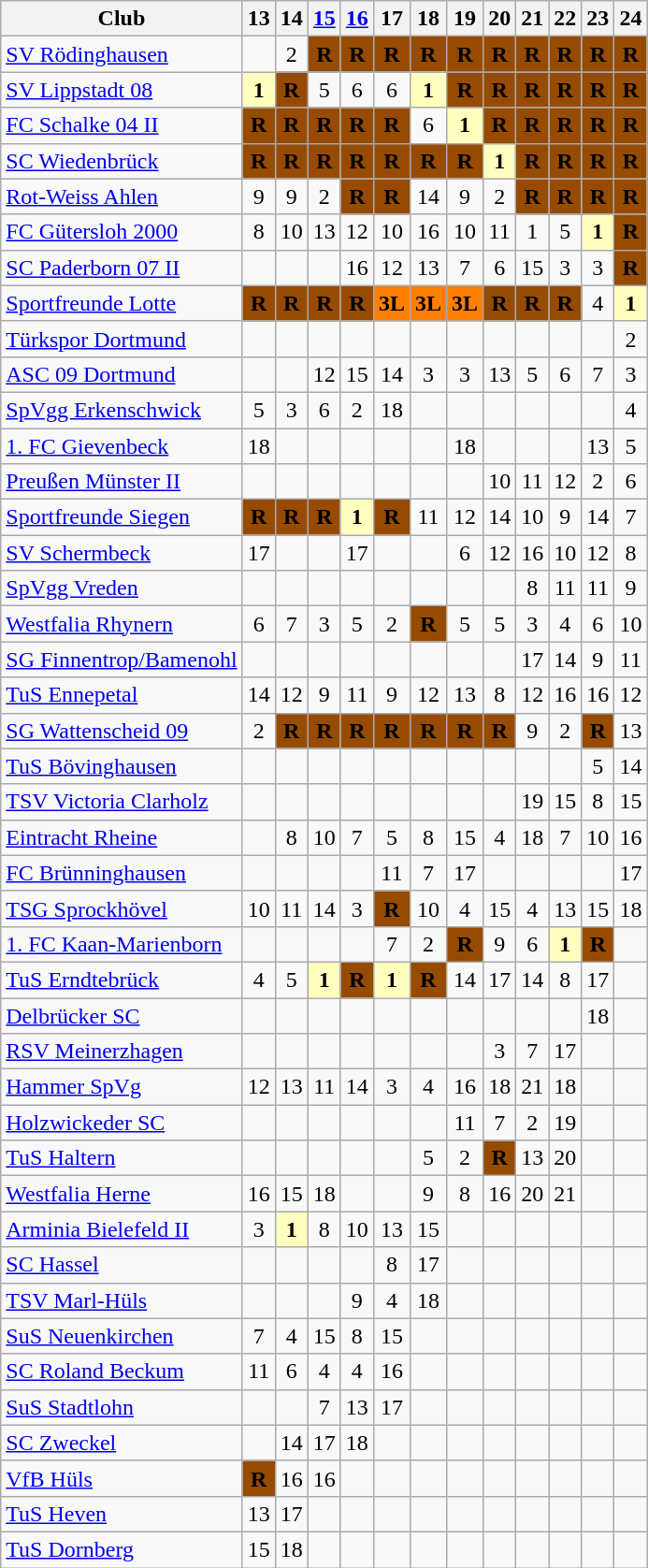<table class="wikitable">
<tr>
<th>Club</th>
<th>13</th>
<th>14</th>
<th><a href='#'>15</a></th>
<th><a href='#'>16</a></th>
<th>17</th>
<th>18</th>
<th>19</th>
<th>20</th>
<th>21</th>
<th>22</th>
<th>23</th>
<th>24</th>
</tr>
<tr style="text-align:center;">
<td align="left"><a href='#'>SV Rödinghausen</a></td>
<td></td>
<td>2</td>
<td style="background:#964B00"><strong>R</strong></td>
<td style="background:#964B00"><strong>R</strong></td>
<td style="background:#964B00"><strong>R</strong></td>
<td style="background:#964B00"><strong>R</strong></td>
<td style="background:#964B00"><strong>R</strong></td>
<td style="background:#964B00"><strong>R</strong></td>
<td style="background:#964B00"><strong>R</strong></td>
<td style="background:#964B00"><strong>R</strong></td>
<td style="background:#964B00"><strong>R</strong></td>
<td style="background:#964B00"><strong>R</strong></td>
</tr>
<tr style="text-align:center;">
<td align="left"><a href='#'>SV Lippstadt 08</a></td>
<td style="background:#ffffbf;"><strong>1</strong></td>
<td style="background:#964B00"><strong>R</strong></td>
<td>5</td>
<td>6</td>
<td>6</td>
<td style="background:#ffffbf"><strong>1</strong></td>
<td style="background:#964B00"><strong>R</strong></td>
<td style="background:#964B00"><strong>R</strong></td>
<td style="background:#964B00"><strong>R</strong></td>
<td style="background:#964B00"><strong>R</strong></td>
<td style="background:#964B00"><strong>R</strong></td>
<td style="background:#964B00"><strong>R</strong></td>
</tr>
<tr style="text-align:center;">
<td align="left"><a href='#'>FC Schalke 04 II</a></td>
<td style="background:#964B00"><strong>R</strong></td>
<td style="background:#964B00"><strong>R</strong></td>
<td style="background:#964B00"><strong>R</strong></td>
<td style="background:#964B00"><strong>R</strong></td>
<td style="background:#964B00"><strong>R</strong></td>
<td>6</td>
<td style="background:#ffffbf;"><strong>1</strong></td>
<td style="background:#964B00"><strong>R</strong></td>
<td style="background:#964B00"><strong>R</strong></td>
<td style="background:#964B00"><strong>R</strong></td>
<td style="background:#964B00"><strong>R</strong></td>
<td style="background:#964B00"><strong>R</strong></td>
</tr>
<tr style="text-align:center;">
<td align="left"><a href='#'>SC Wiedenbrück</a></td>
<td style="background:#964B00"><strong>R</strong></td>
<td style="background:#964B00"><strong>R</strong></td>
<td style="background:#964B00"><strong>R</strong></td>
<td style="background:#964B00"><strong>R</strong></td>
<td style="background:#964B00"><strong>R</strong></td>
<td style="background:#964B00"><strong>R</strong></td>
<td style="background:#964B00"><strong>R</strong></td>
<td style="background:#ffffbf;"><strong>1</strong></td>
<td style="background:#964B00"><strong>R</strong></td>
<td style="background:#964B00"><strong>R</strong></td>
<td style="background:#964B00"><strong>R</strong></td>
<td style="background:#964B00"><strong>R</strong></td>
</tr>
<tr style="text-align:center;">
<td align="left"><a href='#'>Rot-Weiss Ahlen</a></td>
<td>9</td>
<td>9</td>
<td>2</td>
<td style="background:#964B00"><strong>R</strong></td>
<td style="background:#964B00"><strong>R</strong></td>
<td>14</td>
<td>9</td>
<td>2</td>
<td style="background:#964B00"><strong>R</strong></td>
<td style="background:#964B00"><strong>R</strong></td>
<td style="background:#964B00"><strong>R</strong></td>
<td style="background:#964B00"><strong>R</strong></td>
</tr>
<tr style="text-align:center;">
<td align="left"><a href='#'>FC Gütersloh 2000</a></td>
<td>8</td>
<td>10</td>
<td>13</td>
<td>12</td>
<td>10</td>
<td>16</td>
<td>10</td>
<td>11</td>
<td>1</td>
<td>5</td>
<td style="background:#ffffbf;"><strong>1</strong></td>
<td style="background:#964B00"><strong>R</strong></td>
</tr>
<tr style="text-align:center;">
<td align="left"><a href='#'>SC Paderborn 07 II</a></td>
<td></td>
<td></td>
<td></td>
<td>16</td>
<td>12</td>
<td>13</td>
<td>7</td>
<td>6</td>
<td>15</td>
<td>3</td>
<td>3</td>
<td style="background:#964B00"><strong>R</strong></td>
</tr>
<tr style="text-align:center;">
<td align="left"><a href='#'>Sportfreunde Lotte</a></td>
<td style="background:#964B00"><strong>R</strong></td>
<td style="background:#964B00"><strong>R</strong></td>
<td style="background:#964B00"><strong>R</strong></td>
<td style="background:#964B00"><strong>R</strong></td>
<td style="background:#FF7F00"><strong>3L</strong></td>
<td style="background:#FF7F00"><strong>3L</strong></td>
<td style="background:#FF7F00"><strong>3L</strong></td>
<td style="background:#964B00"><strong>R</strong></td>
<td style="background:#964B00"><strong>R</strong></td>
<td style="background:#964B00"><strong>R</strong></td>
<td>4</td>
<td style="background:#ffffbf;"><strong>1</strong></td>
</tr>
<tr style="text-align:center;">
<td align="left"><a href='#'>Türkspor Dortmund</a></td>
<td></td>
<td></td>
<td></td>
<td></td>
<td></td>
<td></td>
<td></td>
<td></td>
<td></td>
<td></td>
<td></td>
<td>2</td>
</tr>
<tr style="text-align:center;">
<td align="left"><a href='#'>ASC 09 Dortmund</a></td>
<td></td>
<td></td>
<td>12</td>
<td>15</td>
<td>14</td>
<td>3</td>
<td>3</td>
<td>13</td>
<td>5</td>
<td>6</td>
<td>7</td>
<td>3</td>
</tr>
<tr style="text-align:center;">
<td align="left"><a href='#'>SpVgg Erkenschwick</a></td>
<td>5</td>
<td>3</td>
<td>6</td>
<td>2</td>
<td>18</td>
<td></td>
<td></td>
<td></td>
<td></td>
<td></td>
<td></td>
<td>4</td>
</tr>
<tr style="text-align:center;">
<td align="left"><a href='#'>1. FC Gievenbeck</a></td>
<td>18</td>
<td></td>
<td></td>
<td></td>
<td></td>
<td></td>
<td>18</td>
<td></td>
<td></td>
<td></td>
<td>13</td>
<td>5</td>
</tr>
<tr style="text-align:center;">
<td align="left"><a href='#'>Preußen Münster II</a></td>
<td></td>
<td></td>
<td></td>
<td></td>
<td></td>
<td></td>
<td></td>
<td>10</td>
<td>11</td>
<td>12</td>
<td>2</td>
<td>6</td>
</tr>
<tr style="text-align:center;">
<td align="left"><a href='#'>Sportfreunde Siegen</a></td>
<td style="background:#964B00"><strong>R</strong></td>
<td style="background:#964B00"><strong>R</strong></td>
<td style="background:#964B00"><strong>R</strong></td>
<td style="background:#ffffbf;"><strong>1</strong></td>
<td style="background:#964B00"><strong>R</strong></td>
<td>11</td>
<td>12</td>
<td>14</td>
<td>10</td>
<td>9</td>
<td>14</td>
<td>7</td>
</tr>
<tr style="text-align:center;">
<td align="left"><a href='#'>SV Schermbeck</a></td>
<td>17</td>
<td></td>
<td></td>
<td>17</td>
<td></td>
<td></td>
<td>6</td>
<td>12</td>
<td>16</td>
<td>10</td>
<td>12</td>
<td>8</td>
</tr>
<tr style="text-align:center;">
<td align="left"><a href='#'>SpVgg Vreden</a></td>
<td></td>
<td></td>
<td></td>
<td></td>
<td></td>
<td></td>
<td></td>
<td></td>
<td>8</td>
<td>11</td>
<td>11</td>
<td>9</td>
</tr>
<tr style="text-align:center;">
<td align="left"><a href='#'>Westfalia Rhynern</a></td>
<td>6</td>
<td>7</td>
<td>3</td>
<td>5</td>
<td>2</td>
<td style="background:#964B00"><strong>R</strong></td>
<td>5</td>
<td>5</td>
<td>3</td>
<td>4</td>
<td>6</td>
<td>10</td>
</tr>
<tr style="text-align:center;">
<td align="left"><a href='#'>SG Finnentrop/Bamenohl</a></td>
<td></td>
<td></td>
<td></td>
<td></td>
<td></td>
<td></td>
<td></td>
<td></td>
<td>17</td>
<td>14</td>
<td>9</td>
<td>11</td>
</tr>
<tr style="text-align:center;">
<td align="left"><a href='#'>TuS Ennepetal</a></td>
<td>14</td>
<td>12</td>
<td>9</td>
<td>11</td>
<td>9</td>
<td>12</td>
<td>13</td>
<td>8</td>
<td>12</td>
<td>16</td>
<td>16</td>
<td>12</td>
</tr>
<tr style="text-align:center;">
<td align="left"><a href='#'>SG Wattenscheid 09</a></td>
<td>2</td>
<td style="background:#964B00"><strong>R</strong></td>
<td style="background:#964B00"><strong>R</strong></td>
<td style="background:#964B00"><strong>R</strong></td>
<td style="background:#964B00"><strong>R</strong></td>
<td style="background:#964B00"><strong>R</strong></td>
<td style="background:#964B00"><strong>R</strong></td>
<td style="background:#964B00"><strong>R</strong></td>
<td>9</td>
<td>2</td>
<td style="background:#964B00"><strong>R</strong></td>
<td>13</td>
</tr>
<tr style="text-align:center;">
<td align="left"><a href='#'>TuS Bövinghausen</a></td>
<td></td>
<td></td>
<td></td>
<td></td>
<td></td>
<td></td>
<td></td>
<td></td>
<td></td>
<td></td>
<td>5</td>
<td>14</td>
</tr>
<tr style="text-align:center;">
<td align="left"><a href='#'>TSV Victoria Clarholz</a></td>
<td></td>
<td></td>
<td></td>
<td></td>
<td></td>
<td></td>
<td></td>
<td></td>
<td>19</td>
<td>15</td>
<td>8</td>
<td>15</td>
</tr>
<tr style="text-align:center;">
<td align="left"><a href='#'>Eintracht Rheine</a></td>
<td></td>
<td>8</td>
<td>10</td>
<td>7</td>
<td>5</td>
<td>8</td>
<td>15</td>
<td>4</td>
<td>18</td>
<td>7</td>
<td>10</td>
<td>16</td>
</tr>
<tr style="text-align:center;">
<td align="left"><a href='#'>FC Brünninghausen</a></td>
<td></td>
<td></td>
<td></td>
<td></td>
<td>11</td>
<td>7</td>
<td>17</td>
<td></td>
<td></td>
<td></td>
<td></td>
<td>17</td>
</tr>
<tr style="text-align:center;">
<td align="left"><a href='#'>TSG Sprockhövel</a></td>
<td>10</td>
<td>11</td>
<td>14</td>
<td>3</td>
<td style="background:#964B00"><strong>R</strong></td>
<td>10</td>
<td>4</td>
<td>15</td>
<td>4</td>
<td>13</td>
<td>15</td>
<td>18</td>
</tr>
<tr style="text-align:center;">
<td align="left"><a href='#'>1. FC Kaan-Marienborn</a></td>
<td></td>
<td></td>
<td></td>
<td></td>
<td>7</td>
<td>2</td>
<td style="background:#964B00"><strong>R</strong></td>
<td>9</td>
<td>6</td>
<td style="background:#ffffbf;"><strong>1</strong></td>
<td style="background:#964B00"><strong>R</strong></td>
<td></td>
</tr>
<tr style="text-align:center;">
<td align="left"><a href='#'>TuS Erndtebrück</a></td>
<td>4</td>
<td>5</td>
<td style="background:#ffffbf;"><strong>1</strong></td>
<td style="background:#964B00"><strong>R</strong></td>
<td style="background:#ffffbf"><strong>1</strong></td>
<td style="background:#964B00"><strong>R</strong></td>
<td>14</td>
<td>17</td>
<td>14</td>
<td>8</td>
<td>17</td>
<td></td>
</tr>
<tr style="text-align:center;">
<td align="left"><a href='#'>Delbrücker SC</a></td>
<td></td>
<td></td>
<td></td>
<td></td>
<td></td>
<td></td>
<td></td>
<td></td>
<td></td>
<td></td>
<td>18</td>
<td></td>
</tr>
<tr style="text-align:center;">
<td align="left"><a href='#'>RSV Meinerzhagen</a></td>
<td></td>
<td></td>
<td></td>
<td></td>
<td></td>
<td></td>
<td></td>
<td>3</td>
<td>7</td>
<td>17</td>
<td></td>
<td></td>
</tr>
<tr style="text-align:center;">
<td align="left"><a href='#'>Hammer SpVg</a></td>
<td>12</td>
<td>13</td>
<td>11</td>
<td>14</td>
<td>3</td>
<td>4</td>
<td>16</td>
<td>18</td>
<td>21</td>
<td>18</td>
<td></td>
<td></td>
</tr>
<tr style="text-align:center;">
<td align="left"><a href='#'>Holzwickeder SC</a></td>
<td></td>
<td></td>
<td></td>
<td></td>
<td></td>
<td></td>
<td>11</td>
<td>7</td>
<td>2</td>
<td>19</td>
<td></td>
<td></td>
</tr>
<tr style="text-align:center;">
<td align="left"><a href='#'>TuS Haltern</a></td>
<td></td>
<td></td>
<td></td>
<td></td>
<td></td>
<td>5</td>
<td>2</td>
<td style="background:#964B00"><strong>R</strong></td>
<td>13</td>
<td>20</td>
<td></td>
<td></td>
</tr>
<tr style="text-align:center;">
<td align="left"><a href='#'>Westfalia Herne</a></td>
<td>16</td>
<td>15</td>
<td>18</td>
<td></td>
<td></td>
<td>9</td>
<td>8</td>
<td>16</td>
<td>20</td>
<td>21</td>
<td></td>
<td></td>
</tr>
<tr style="text-align:center;">
<td align="left"><a href='#'>Arminia Bielefeld II</a></td>
<td>3</td>
<td style="background:#ffffbf;"><strong>1</strong></td>
<td>8</td>
<td>10</td>
<td>13</td>
<td>15</td>
<td></td>
<td></td>
<td></td>
<td></td>
<td></td>
<td></td>
</tr>
<tr style="text-align:center;">
<td align="left"><a href='#'>SC Hassel</a></td>
<td></td>
<td></td>
<td></td>
<td></td>
<td>8</td>
<td>17</td>
<td></td>
<td></td>
<td></td>
<td></td>
<td></td>
<td></td>
</tr>
<tr style="text-align:center;">
<td align="left"><a href='#'>TSV Marl-Hüls</a></td>
<td></td>
<td></td>
<td></td>
<td>9</td>
<td>4</td>
<td>18</td>
<td></td>
<td></td>
<td></td>
<td></td>
<td></td>
<td></td>
</tr>
<tr style="text-align:center;">
<td align="left"><a href='#'>SuS Neuenkirchen</a></td>
<td>7</td>
<td>4</td>
<td>15</td>
<td>8</td>
<td>15</td>
<td></td>
<td></td>
<td></td>
<td></td>
<td></td>
<td></td>
<td></td>
</tr>
<tr style="text-align:center;">
<td align="left"><a href='#'>SC Roland Beckum</a></td>
<td>11</td>
<td>6</td>
<td>4</td>
<td>4</td>
<td>16</td>
<td></td>
<td></td>
<td></td>
<td></td>
<td></td>
<td></td>
<td></td>
</tr>
<tr style="text-align:center;">
<td align="left"><a href='#'>SuS Stadtlohn</a></td>
<td></td>
<td></td>
<td>7</td>
<td>13</td>
<td>17</td>
<td></td>
<td></td>
<td></td>
<td></td>
<td></td>
<td></td>
<td></td>
</tr>
<tr style="text-align:center;">
<td align="left"><a href='#'>SC Zweckel</a></td>
<td></td>
<td>14</td>
<td>17</td>
<td>18</td>
<td></td>
<td></td>
<td></td>
<td></td>
<td></td>
<td></td>
<td></td>
<td></td>
</tr>
<tr style="text-align:center;">
<td align="left"><a href='#'>VfB Hüls</a></td>
<td style="background:#964B00"><strong>R</strong></td>
<td>16</td>
<td>16</td>
<td></td>
<td></td>
<td></td>
<td></td>
<td></td>
<td></td>
<td></td>
<td></td>
<td></td>
</tr>
<tr style="text-align:center;">
<td align="left"><a href='#'>TuS Heven</a></td>
<td>13</td>
<td>17</td>
<td></td>
<td></td>
<td></td>
<td></td>
<td></td>
<td></td>
<td></td>
<td></td>
<td></td>
<td></td>
</tr>
<tr style="text-align:center;">
<td align="left"><a href='#'>TuS Dornberg</a></td>
<td>15</td>
<td>18</td>
<td></td>
<td></td>
<td></td>
<td></td>
<td></td>
<td></td>
<td></td>
<td></td>
<td></td>
<td></td>
</tr>
</table>
